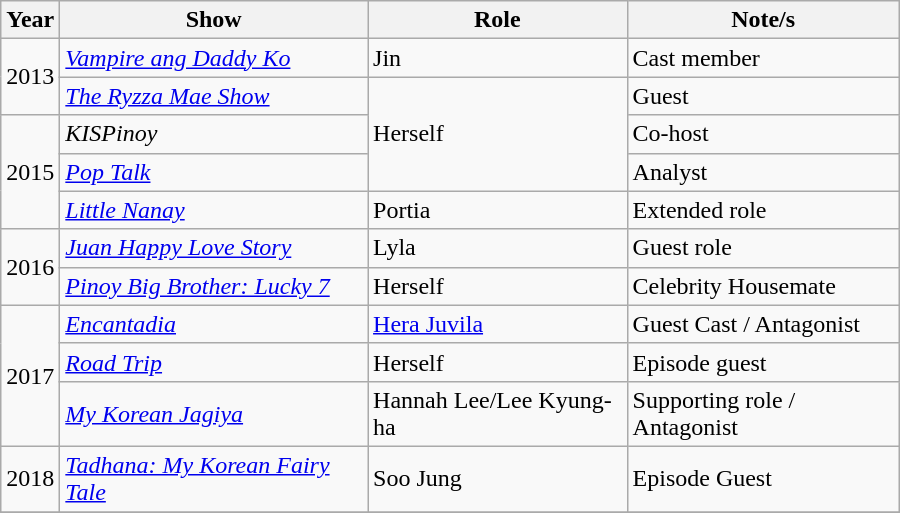<table class="wikitable sortable" width=600px>
<tr>
<th>Year</th>
<th>Show</th>
<th>Role</th>
<th>Note/s</th>
</tr>
<tr>
<td rowspan=2>2013</td>
<td><em><a href='#'>Vampire ang Daddy Ko</a></em></td>
<td>Jin</td>
<td>Cast member</td>
</tr>
<tr>
<td><em><a href='#'>The Ryzza Mae Show</a></em></td>
<td rowspan=3>Herself</td>
<td>Guest</td>
</tr>
<tr>
<td rowspan=3>2015</td>
<td><em>KISPinoy</em></td>
<td>Co-host</td>
</tr>
<tr>
<td><em><a href='#'>Pop Talk</a></em></td>
<td>Analyst</td>
</tr>
<tr>
<td><em><a href='#'>Little Nanay</a></em></td>
<td>Portia</td>
<td>Extended role</td>
</tr>
<tr>
<td rowspan=2>2016</td>
<td><em><a href='#'>Juan Happy Love Story</a></em></td>
<td>Lyla</td>
<td>Guest role</td>
</tr>
<tr>
<td><em><a href='#'>Pinoy Big Brother: Lucky 7</a></em></td>
<td>Herself</td>
<td>Celebrity Housemate</td>
</tr>
<tr>
<td rowspan=3>2017</td>
<td><em><a href='#'>Encantadia</a></em></td>
<td><a href='#'>Hera Juvila</a></td>
<td>Guest Cast / Antagonist</td>
</tr>
<tr>
<td><a href='#'><em>Road Trip</em></a></td>
<td>Herself</td>
<td>Episode guest</td>
</tr>
<tr>
<td><em><a href='#'>My Korean Jagiya</a></em></td>
<td>Hannah Lee/Lee Kyung-ha</td>
<td>Supporting role / Antagonist</td>
</tr>
<tr>
<td>2018</td>
<td><em><a href='#'>Tadhana: My Korean Fairy Tale</a></em></td>
<td>Soo Jung</td>
<td>Episode Guest</td>
</tr>
<tr>
</tr>
</table>
